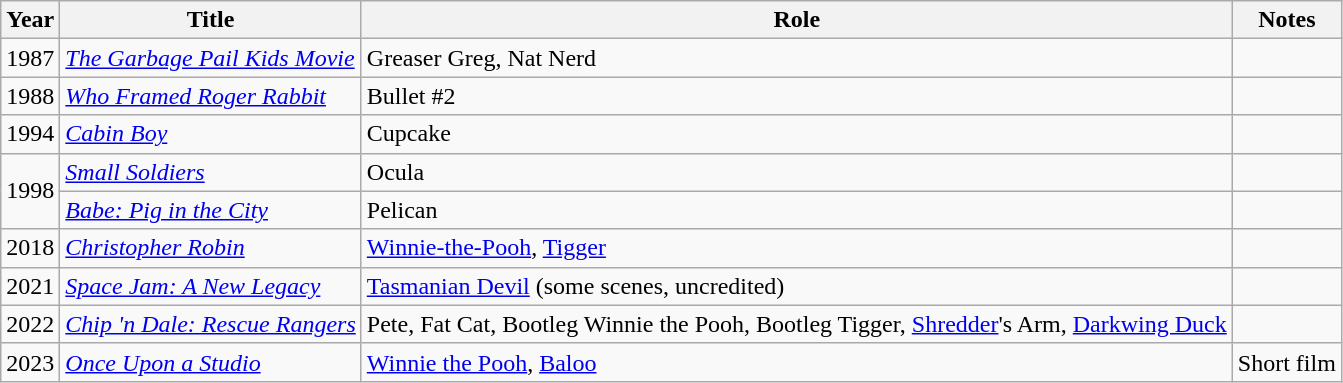<table class="wikitable sortable plainrowheaders" style="white-space:nowrap">
<tr>
<th>Year</th>
<th>Title</th>
<th>Role</th>
<th>Notes</th>
</tr>
<tr>
<td>1987</td>
<td><em><a href='#'>The Garbage Pail Kids Movie</a></em></td>
<td>Greaser Greg, Nat Nerd</td>
<td></td>
</tr>
<tr>
<td>1988</td>
<td><em><a href='#'>Who Framed Roger Rabbit</a></em></td>
<td>Bullet #2</td>
<td></td>
</tr>
<tr>
<td>1994</td>
<td><em><a href='#'>Cabin Boy</a></em></td>
<td>Cupcake</td>
<td></td>
</tr>
<tr>
<td rowspan="2">1998</td>
<td><em><a href='#'>Small Soldiers</a></em></td>
<td>Ocula</td>
<td></td>
</tr>
<tr>
<td><em><a href='#'>Babe: Pig in the City</a></em></td>
<td>Pelican</td>
<td></td>
</tr>
<tr>
<td>2018</td>
<td><em><a href='#'>Christopher Robin</a></em></td>
<td><a href='#'>Winnie-the-Pooh</a>, <a href='#'>Tigger</a></td>
<td></td>
</tr>
<tr>
<td>2021</td>
<td><em><a href='#'>Space Jam: A New Legacy</a></em></td>
<td><a href='#'>Tasmanian Devil</a> (some scenes, uncredited)</td>
<td></td>
</tr>
<tr>
<td>2022</td>
<td><em><a href='#'>Chip 'n Dale: Rescue Rangers</a></em></td>
<td>Pete, Fat Cat, Bootleg Winnie the Pooh, Bootleg Tigger, <a href='#'>Shredder</a>'s Arm, <a href='#'>Darkwing Duck</a></td>
<td></td>
</tr>
<tr>
<td>2023</td>
<td><em><a href='#'>Once Upon a Studio</a></em></td>
<td><a href='#'>Winnie the Pooh</a>, <a href='#'>Baloo</a></td>
<td>Short film</td>
</tr>
</table>
